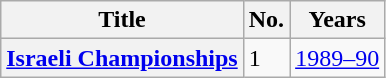<table class="wikitable plainrowheaders">
<tr>
<th scope=col>Title</th>
<th scope=col>No.</th>
<th scope=col>Years</th>
</tr>
<tr>
<th scope=row><a href='#'>Israeli Championships</a></th>
<td>1</td>
<td><a href='#'>1989–90</a></td>
</tr>
</table>
